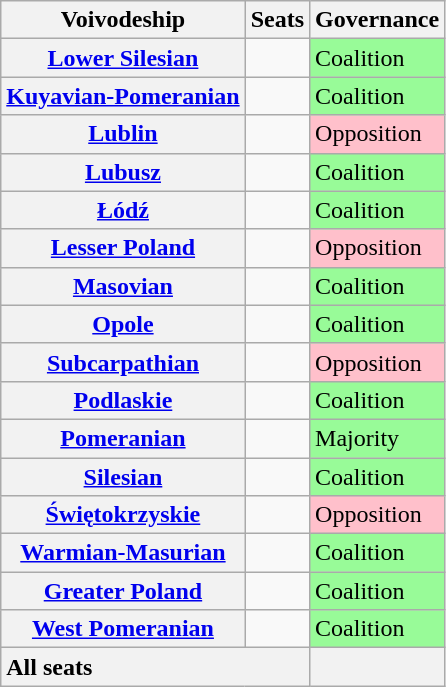<table class=wikitable>
<tr>
<th>Voivodeship</th>
<th>Seats</th>
<th>Governance</th>
</tr>
<tr>
<th><a href='#'>Lower Silesian</a></th>
<td></td>
<td style=" background:palegreen;">Coalition</td>
</tr>
<tr>
<th><a href='#'>Kuyavian-Pomeranian</a></th>
<td></td>
<td style=" background:palegreen;">Coalition</td>
</tr>
<tr>
<th><a href='#'>Lublin</a></th>
<td></td>
<td style=" background:pink;">Opposition</td>
</tr>
<tr>
<th><a href='#'>Lubusz</a></th>
<td></td>
<td style=" background:palegreen;">Coalition</td>
</tr>
<tr>
<th><a href='#'>Łódź</a></th>
<td></td>
<td style=" background:palegreen;">Coalition</td>
</tr>
<tr>
<th><a href='#'>Lesser Poland</a></th>
<td></td>
<td style=" background:pink;">Opposition</td>
</tr>
<tr>
<th><a href='#'>Masovian</a></th>
<td></td>
<td style=" background:palegreen;">Coalition</td>
</tr>
<tr>
<th><a href='#'>Opole</a></th>
<td></td>
<td style=" background:palegreen;">Coalition</td>
</tr>
<tr>
<th><a href='#'>Subcarpathian</a></th>
<td></td>
<td style=" background:pink;">Opposition</td>
</tr>
<tr>
<th><a href='#'>Podlaskie</a></th>
<td></td>
<td style=" background:palegreen;">Coalition</td>
</tr>
<tr>
<th><a href='#'>Pomeranian</a></th>
<td></td>
<td style=" background:palegreen;">Majority</td>
</tr>
<tr>
<th><a href='#'>Silesian</a></th>
<td></td>
<td style=" background:palegreen;">Coalition</td>
</tr>
<tr>
<th><a href='#'>Świętokrzyskie</a></th>
<td></td>
<td style=" background:pink;">Opposition</td>
</tr>
<tr>
<th><a href='#'>Warmian-Masurian</a></th>
<td></td>
<td style=" background:palegreen;">Coalition</td>
</tr>
<tr>
<th><a href='#'>Greater Poland</a></th>
<td></td>
<td style=" background:palegreen;">Coalition</td>
</tr>
<tr>
<th><a href='#'>West Pomeranian</a></th>
<td></td>
<td style=" background:palegreen;">Coalition</td>
</tr>
<tr>
<th style="text-align:left;" colspan="2">All seats</th>
<th></th>
</tr>
</table>
